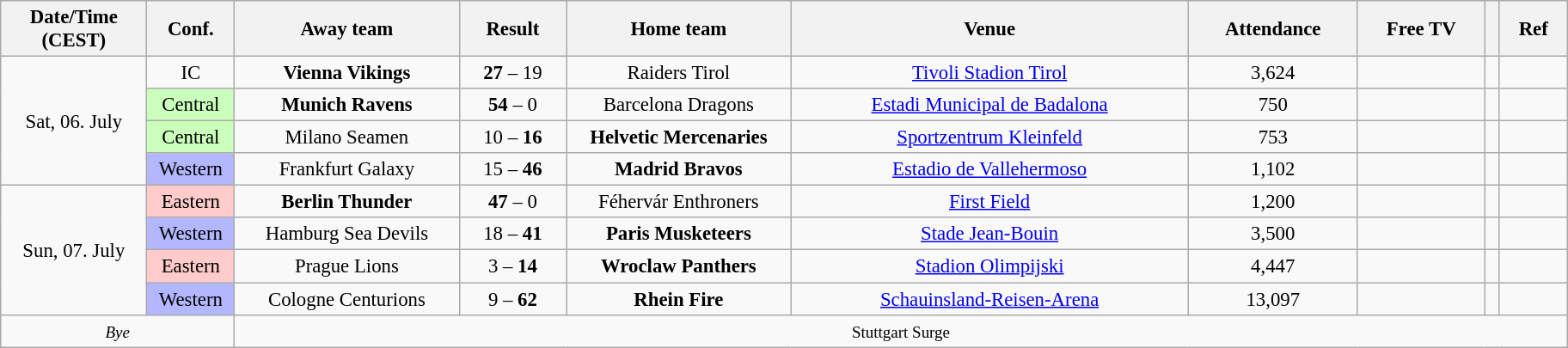<table class="mw-collapsible wikitable" style="font-size:95%; text-align:center; width:80em">
<tr>
<th style="width:7em;">Date/Time (CEST)</th>
<th style="width:4em;">Conf.</th>
<th style="width:11em;">Away team</th>
<th style="width:5em;">Result</th>
<th style="width:11em;">Home team</th>
<th>Venue</th>
<th>Attendance</th>
<th>Free TV</th>
<th></th>
<th style="width:3em;">Ref</th>
</tr>
<tr>
<td rowspan="4">Sat, 06. July<br></td>
<td>IC</td>
<td><strong>Vienna Vikings</strong></td>
<td><strong>27</strong> – 19</td>
<td>Raiders Tirol</td>
<td><a href='#'>Tivoli Stadion Tirol</a></td>
<td>3,624</td>
<td></td>
<td></td>
<td></td>
</tr>
<tr>
<td style="background:#CBFFBC">Central</td>
<td><strong>Munich Ravens</strong></td>
<td><strong>54</strong> – 0</td>
<td>Barcelona Dragons</td>
<td><a href='#'>Estadi Municipal de Badalona</a></td>
<td>750</td>
<td></td>
<td></td>
<td></td>
</tr>
<tr>
<td style="background:#CBFFBC">Central</td>
<td>Milano Seamen</td>
<td>10 – <strong>16</strong></td>
<td><strong>Helvetic Mercenaries</strong></td>
<td><a href='#'>Sportzentrum Kleinfeld</a></td>
<td>753</td>
<td></td>
<td></td>
</tr>
<tr>
<td style="background:#B3B7FF">Western</td>
<td>Frankfurt Galaxy</td>
<td>15 – <strong>46</strong></td>
<td><strong>Madrid Bravos</strong></td>
<td><a href='#'>Estadio de Vallehermoso</a></td>
<td>1,102</td>
<td></td>
<td></td>
<td></td>
</tr>
<tr>
<td rowspan="4">Sun, 07. July<br></td>
<td style="background:#FFCBCB">Eastern</td>
<td><strong>Berlin Thunder</strong></td>
<td><strong>47</strong> – 0</td>
<td>Féhervár Enthroners</td>
<td><a href='#'>First Field</a></td>
<td>1,200</td>
<td></td>
<td></td>
<td></td>
</tr>
<tr>
<td style="background:#B3B7FF">Western</td>
<td>Hamburg Sea Devils</td>
<td>18 – <strong>41</strong></td>
<td><strong>Paris Musketeers</strong></td>
<td><a href='#'>Stade Jean-Bouin</a></td>
<td>3,500</td>
<td></td>
<td></td>
<td></td>
</tr>
<tr>
<td style="background:#FFCBCB">Eastern</td>
<td>Prague Lions</td>
<td>3 – <strong>14</strong></td>
<td><strong>Wroclaw Panthers</strong></td>
<td><a href='#'>Stadion Olimpijski</a></td>
<td>4,447</td>
<td></td>
<td></td>
<td></td>
</tr>
<tr>
<td style="background:#B3B7FF">Western</td>
<td>Cologne Centurions</td>
<td>9 – <strong>62</strong></td>
<td><strong>Rhein Fire</strong></td>
<td><a href='#'>Schauinsland-Reisen-Arena</a></td>
<td>13,097</td>
<td></td>
<td></td>
<td></td>
</tr>
<tr>
<td colspan="2"><em><small>Bye</small></em></td>
<td colspan="8"><small>Stuttgart Surge</small></td>
</tr>
</table>
